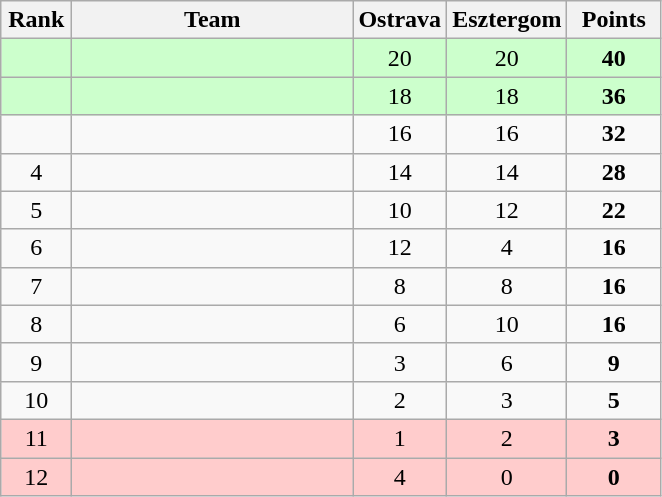<table class="wikitable" style="text-align: center;">
<tr>
<th width=40>Rank</th>
<th width=180>Team</th>
<th width=55>Ostrava</th>
<th width=55>Esztergom</th>
<th width=55>Points</th>
</tr>
<tr bgcolor=ccffcc>
<td></td>
<td align=left></td>
<td>20</td>
<td>20</td>
<td><strong>40</strong></td>
</tr>
<tr bgcolor=ccffcc>
<td></td>
<td align=left></td>
<td>18</td>
<td>18</td>
<td><strong>36</strong></td>
</tr>
<tr>
<td></td>
<td align=left></td>
<td>16</td>
<td>16</td>
<td><strong>32</strong></td>
</tr>
<tr>
<td>4</td>
<td align=left></td>
<td>14</td>
<td>14</td>
<td><strong>28</strong></td>
</tr>
<tr>
<td>5</td>
<td align=left></td>
<td>10</td>
<td>12</td>
<td><strong>22</strong></td>
</tr>
<tr>
<td>6</td>
<td align=left></td>
<td>12</td>
<td>4</td>
<td><strong>16</strong></td>
</tr>
<tr>
<td>7</td>
<td align=left></td>
<td>8</td>
<td>8</td>
<td><strong>16</strong></td>
</tr>
<tr>
<td>8</td>
<td align=left></td>
<td>6</td>
<td>10</td>
<td><strong>16</strong></td>
</tr>
<tr>
<td>9</td>
<td align=left></td>
<td>3</td>
<td>6</td>
<td><strong>9</strong></td>
</tr>
<tr>
<td>10</td>
<td align=left></td>
<td>2</td>
<td>3</td>
<td><strong>5</strong></td>
</tr>
<tr bgcolor=ffcccc>
<td>11</td>
<td align=left></td>
<td>1</td>
<td>2</td>
<td><strong>3</strong></td>
</tr>
<tr bgcolor=ffcccc>
<td>12</td>
<td align=left> <em></em></td>
<td>4</td>
<td>0</td>
<td><strong>0</strong></td>
</tr>
</table>
